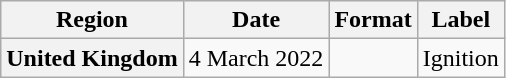<table class="wikitable plainrowheaders" style="text-align:center;">
<tr>
<th>Region</th>
<th>Date</th>
<th>Format</th>
<th>Label</th>
</tr>
<tr>
<th scope="row">United Kingdom</th>
<td>4 March 2022</td>
<td></td>
<td>Ignition</td>
</tr>
</table>
